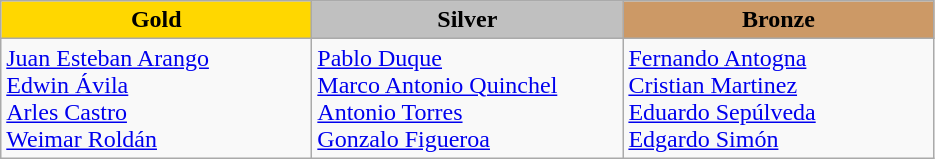<table class="wikitable" style="text-align:left">
<tr align="center">
<td width=200 bgcolor=gold><strong>Gold</strong></td>
<td width=200 bgcolor=silver><strong>Silver</strong></td>
<td width=200 bgcolor=CC9966><strong>Bronze</strong></td>
</tr>
<tr>
<td><a href='#'>Juan Esteban Arango</a><br><a href='#'>Edwin Ávila</a><br><a href='#'>Arles Castro</a><br><a href='#'>Weimar Roldán</a><br></td>
<td><a href='#'>Pablo Duque</a><br><a href='#'>Marco Antonio Quinchel</a><br><a href='#'>Antonio Torres</a><br><a href='#'>Gonzalo Figueroa</a><br></td>
<td><a href='#'>Fernando Antogna</a><br><a href='#'>Cristian Martinez</a><br><a href='#'>Eduardo Sepúlveda</a><br><a href='#'>Edgardo Simón</a><br></td>
</tr>
</table>
